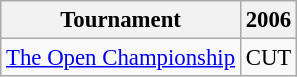<table class="wikitable" style="font-size:95%;text-align:center;">
<tr>
<th>Tournament</th>
<th>2006</th>
</tr>
<tr>
<td align=left><a href='#'>The Open Championship</a></td>
<td>CUT</td>
</tr>
</table>
